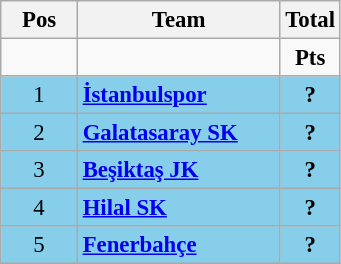<table class="wikitable" style="text-align: center; font-size:95%">
<tr>
<th width="44">Pos</th>
<th width="128">Team</th>
<th colspan=7>Total</th>
</tr>
<tr>
<td></td>
<td></td>
<td width="30"><strong>Pts</strong></td>
</tr>
<tr bgcolor="87ceeb">
<td>1</td>
<td align="left"><strong><a href='#'>İstanbulspor</a></strong></td>
<td><strong>?</strong></td>
</tr>
<tr bgcolor="87ceeb">
<td>2</td>
<td align="left"><strong><a href='#'>Galatasaray SK</a></strong></td>
<td><strong>?</strong></td>
</tr>
<tr bgcolor="87ceeb">
<td>3</td>
<td align="left"><strong><a href='#'>Beşiktaş JK</a></strong></td>
<td><strong>?</strong></td>
</tr>
<tr bgcolor="87ceeb">
<td>4</td>
<td align="left"><strong><a href='#'>Hilal SK</a></strong></td>
<td><strong>?</strong></td>
</tr>
<tr bgcolor="87ceeb">
<td>5</td>
<td align="left"><strong><a href='#'>Fenerbahçe</a></strong></td>
<td><strong>?</strong></td>
</tr>
</table>
